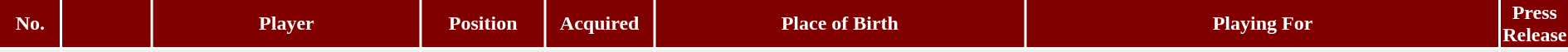<table>
<tr bgcolor="maroon" style="color: white">
<th width=4%>No.</th>
<th width=6%></th>
<th width=18%>Player</th>
<th width=8%>Position</th>
<th width=7%>Acquired</th>
<th width=25%>Place of Birth</th>
<th width=32%>Playing For</th>
<th width=10%>Press Release</th>
</tr>
<tr style="background:#eee;">
<td align=center></td>
<td align=center></td>
<td></td>
<td align=center></td>
<td align=center></td>
<td></td>
<td></td>
<td></td>
</tr>
</table>
